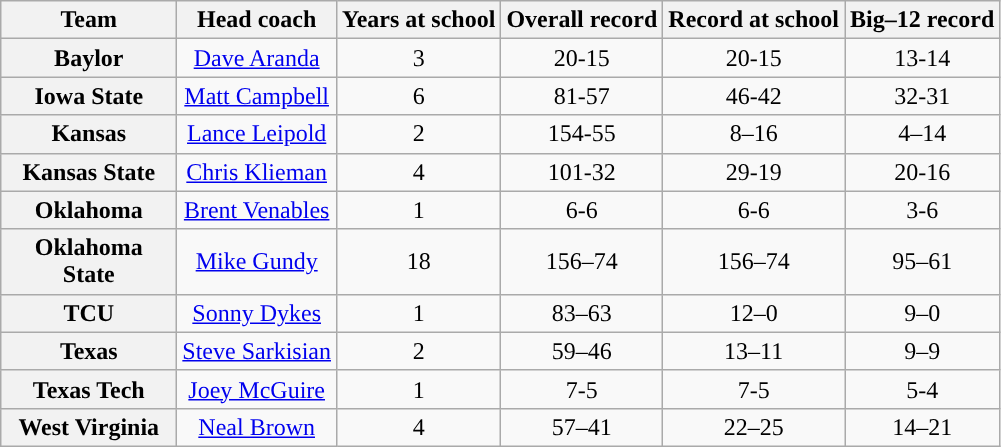<table class="wikitable sortable" style="text-align: center;">
<tr>
<th style="width:110px;">Team</th>
<th>Head coach</th>
<th>Years at school</th>
<th>Overall record</th>
<th>Record at school</th>
<th>Big–12 record</th>
</tr>
<tr>
<th>Baylor</th>
<td><a href='#'>Dave Aranda</a></td>
<td>3</td>
<td>20-15</td>
<td>20-15</td>
<td>13-14</td>
</tr>
<tr>
<th>Iowa State</th>
<td><a href='#'>Matt Campbell</a></td>
<td>6</td>
<td>81-57</td>
<td>46-42</td>
<td>32-31</td>
</tr>
<tr>
<th>Kansas</th>
<td><a href='#'>Lance Leipold</a></td>
<td>2</td>
<td>154-55</td>
<td>8–16</td>
<td>4–14</td>
</tr>
<tr>
<th>Kansas State</th>
<td><a href='#'>Chris Klieman</a></td>
<td>4</td>
<td>101-32</td>
<td>29-19</td>
<td>20-16</td>
</tr>
<tr>
<th>Oklahoma</th>
<td><a href='#'>Brent Venables</a></td>
<td>1</td>
<td>6-6</td>
<td>6-6</td>
<td>3-6</td>
</tr>
<tr>
<th>Oklahoma State</th>
<td><a href='#'>Mike Gundy</a></td>
<td>18</td>
<td>156–74</td>
<td>156–74</td>
<td>95–61</td>
</tr>
<tr>
<th>TCU</th>
<td><a href='#'>Sonny Dykes</a></td>
<td>1</td>
<td>83–63</td>
<td>12–0</td>
<td>9–0</td>
</tr>
<tr>
<th>Texas</th>
<td><a href='#'>Steve Sarkisian</a></td>
<td>2</td>
<td>59–46</td>
<td>13–11</td>
<td>9–9</td>
</tr>
<tr>
<th>Texas Tech</th>
<td><a href='#'>Joey McGuire</a></td>
<td>1</td>
<td>7-5</td>
<td>7-5</td>
<td>5-4</td>
</tr>
<tr>
<th style=>West Virginia</th>
<td><a href='#'>Neal Brown</a></td>
<td>4</td>
<td>57–41</td>
<td>22–25</td>
<td>14–21</td>
</tr>
</table>
